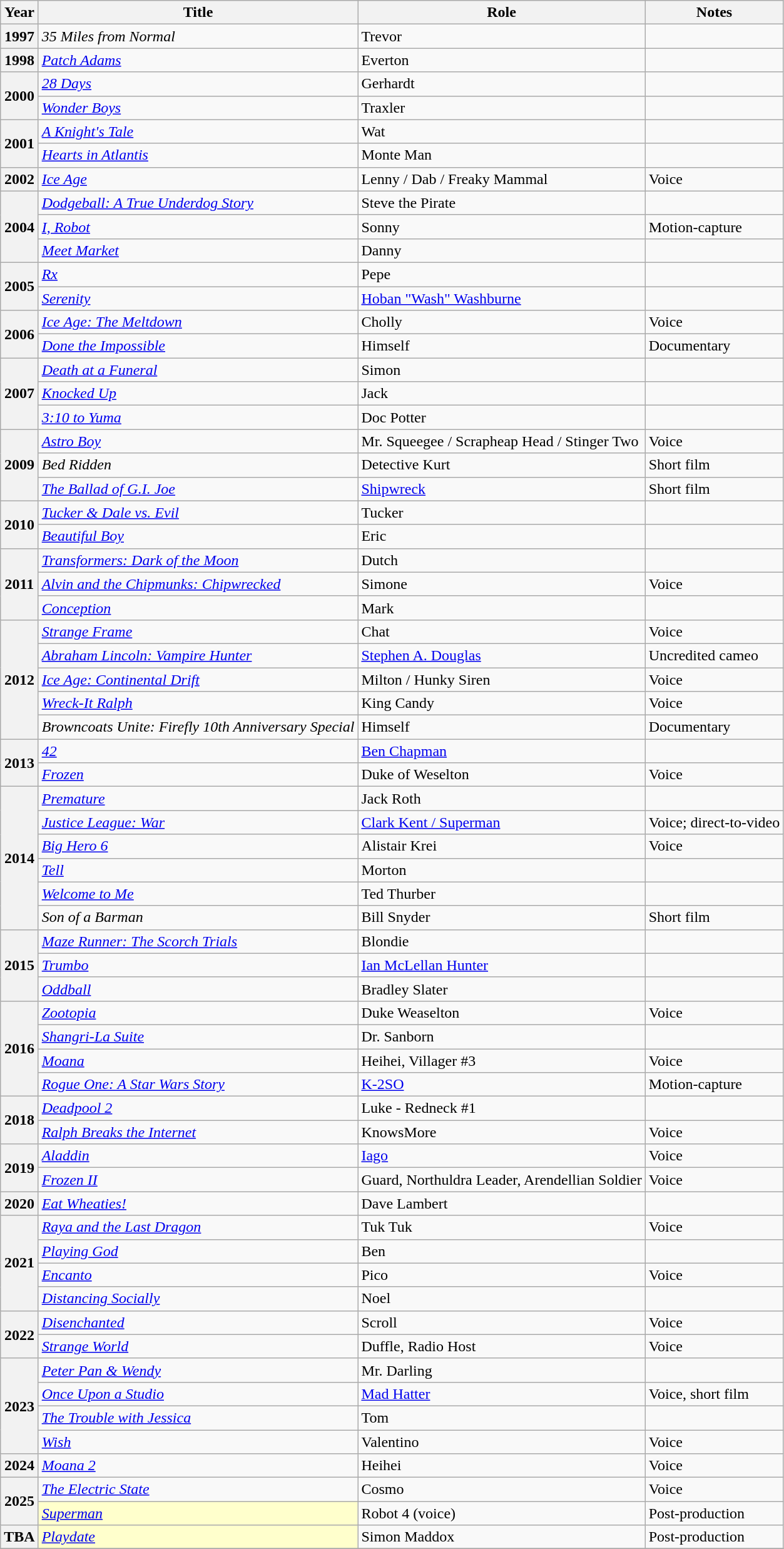<table class="wikitable plainrowheaders sortable">
<tr>
<th scope="col">Year</th>
<th scope="col">Title</th>
<th scope="col">Role</th>
<th scope="col" class="unsortable">Notes</th>
</tr>
<tr>
<th scope="row">1997</th>
<td><em>35 Miles from Normal</em></td>
<td>Trevor</td>
<td></td>
</tr>
<tr>
<th scope="row">1998</th>
<td><em><a href='#'>Patch Adams</a></em></td>
<td>Everton</td>
<td></td>
</tr>
<tr>
<th scope="row" rowspan="2">2000</th>
<td><em><a href='#'>28 Days</a></em></td>
<td>Gerhardt</td>
<td></td>
</tr>
<tr>
<td><em><a href='#'>Wonder Boys</a></em></td>
<td>Traxler</td>
<td></td>
</tr>
<tr>
<th scope="row" rowspan="2">2001</th>
<td data-sort-value="Knight's Tale, A"><em><a href='#'>A Knight's Tale</a></em></td>
<td>Wat</td>
<td></td>
</tr>
<tr>
<td><em><a href='#'>Hearts in Atlantis</a></em></td>
<td>Monte Man</td>
<td></td>
</tr>
<tr>
<th scope="row">2002</th>
<td><em><a href='#'>Ice Age</a></em></td>
<td>Lenny / Dab / Freaky Mammal</td>
<td>Voice</td>
</tr>
<tr>
<th scope="row" rowspan="3">2004</th>
<td><em><a href='#'>Dodgeball: A True Underdog Story</a></em></td>
<td>Steve the Pirate</td>
<td></td>
</tr>
<tr>
<td><em><a href='#'>I, Robot</a></em></td>
<td>Sonny</td>
<td>Motion-capture</td>
</tr>
<tr>
<td><em><a href='#'>Meet Market</a></em></td>
<td>Danny</td>
<td></td>
</tr>
<tr>
<th scope="row" rowspan="2">2005</th>
<td><em><a href='#'>Rx</a></em></td>
<td>Pepe</td>
<td></td>
</tr>
<tr>
<td><em><a href='#'>Serenity</a></em></td>
<td><a href='#'>Hoban "Wash" Washburne</a></td>
<td></td>
</tr>
<tr>
<th scope="row" rowspan="2">2006</th>
<td><em><a href='#'>Ice Age: The Meltdown</a></em></td>
<td>Cholly</td>
<td>Voice</td>
</tr>
<tr>
<td><em><a href='#'>Done the Impossible</a></em></td>
<td>Himself</td>
<td>Documentary</td>
</tr>
<tr>
<th scope="row" rowspan="3">2007</th>
<td><em><a href='#'>Death at a Funeral</a></em></td>
<td>Simon</td>
<td></td>
</tr>
<tr>
<td><em><a href='#'>Knocked Up</a></em></td>
<td>Jack</td>
<td></td>
</tr>
<tr>
<td><em><a href='#'>3:10 to Yuma</a></em></td>
<td>Doc Potter</td>
<td></td>
</tr>
<tr>
<th scope="row" rowspan="3">2009</th>
<td><em><a href='#'>Astro Boy</a></em></td>
<td>Mr. Squeegee / Scrapheap Head / Stinger Two</td>
<td>Voice</td>
</tr>
<tr>
<td><em>Bed Ridden</em></td>
<td>Detective Kurt</td>
<td>Short film</td>
</tr>
<tr>
<td data-sort-value="Ballad of G.I. Joe, The"><em><a href='#'>The Ballad of G.I. Joe</a></em></td>
<td><a href='#'>Shipwreck</a></td>
<td>Short film</td>
</tr>
<tr>
<th scope="row" rowspan="2">2010</th>
<td><em><a href='#'>Tucker & Dale vs. Evil</a></em></td>
<td>Tucker</td>
<td></td>
</tr>
<tr>
<td><em><a href='#'>Beautiful Boy</a></em></td>
<td>Eric</td>
<td></td>
</tr>
<tr>
<th scope="row" rowspan="3">2011</th>
<td><em><a href='#'>Transformers: Dark of the Moon</a></em></td>
<td>Dutch</td>
<td></td>
</tr>
<tr>
<td><em><a href='#'>Alvin and the Chipmunks: Chipwrecked</a></em></td>
<td>Simone</td>
<td>Voice</td>
</tr>
<tr>
<td><em><a href='#'>Conception</a></em></td>
<td>Mark</td>
<td></td>
</tr>
<tr>
<th scope="row" rowspan="5">2012</th>
<td><em><a href='#'>Strange Frame</a></em></td>
<td>Chat</td>
<td>Voice</td>
</tr>
<tr>
<td><em><a href='#'>Abraham Lincoln: Vampire Hunter</a></em></td>
<td><a href='#'>Stephen A. Douglas</a></td>
<td>Uncredited cameo</td>
</tr>
<tr>
<td><em><a href='#'>Ice Age: Continental Drift</a></em></td>
<td>Milton / Hunky Siren</td>
<td>Voice</td>
</tr>
<tr>
<td><em><a href='#'>Wreck-It Ralph</a></em></td>
<td>King Candy</td>
<td>Voice</td>
</tr>
<tr>
<td><em>Browncoats Unite: Firefly 10th Anniversary Special</em></td>
<td>Himself</td>
<td>Documentary</td>
</tr>
<tr>
<th scope="row" rowspan="2">2013</th>
<td><em><a href='#'>42</a></em></td>
<td><a href='#'>Ben Chapman</a></td>
<td></td>
</tr>
<tr>
<td><em><a href='#'>Frozen</a></em></td>
<td>Duke of Weselton</td>
<td>Voice</td>
</tr>
<tr>
<th scope="row" rowspan="6">2014</th>
<td><em><a href='#'>Premature</a></em></td>
<td>Jack Roth</td>
<td></td>
</tr>
<tr>
<td><em><a href='#'>Justice League: War</a></em></td>
<td><a href='#'>Clark Kent / Superman</a></td>
<td>Voice; direct-to-video</td>
</tr>
<tr>
<td><em><a href='#'>Big Hero 6</a></em></td>
<td>Alistair Krei</td>
<td>Voice</td>
</tr>
<tr>
<td><em><a href='#'>Tell</a></em></td>
<td>Morton</td>
<td></td>
</tr>
<tr>
<td><em><a href='#'>Welcome to Me</a></em></td>
<td>Ted Thurber</td>
<td></td>
</tr>
<tr>
<td><em>Son of a Barman</em></td>
<td>Bill Snyder</td>
<td>Short film</td>
</tr>
<tr>
<th scope="row" rowspan="3">2015</th>
<td><em><a href='#'>Maze Runner: The Scorch Trials</a></em></td>
<td>Blondie</td>
<td></td>
</tr>
<tr>
<td><em><a href='#'>Trumbo</a></em></td>
<td><a href='#'>Ian McLellan Hunter</a></td>
<td></td>
</tr>
<tr>
<td><em><a href='#'>Oddball</a></em></td>
<td>Bradley Slater</td>
<td></td>
</tr>
<tr>
<th scope="row" rowspan="4">2016</th>
<td><em><a href='#'>Zootopia</a></em></td>
<td>Duke Weaselton</td>
<td>Voice</td>
</tr>
<tr>
<td><em><a href='#'>Shangri-La Suite</a></em></td>
<td>Dr. Sanborn</td>
<td></td>
</tr>
<tr>
<td><em><a href='#'>Moana</a></em></td>
<td>Heihei, Villager #3</td>
<td>Voice</td>
</tr>
<tr>
<td><em><a href='#'>Rogue One: A Star Wars Story</a></em></td>
<td><a href='#'>K-2SO</a></td>
<td>Motion-capture</td>
</tr>
<tr>
<th scope="row" rowspan="2">2018</th>
<td><em><a href='#'>Deadpool 2</a></em></td>
<td>Luke - Redneck #1</td>
<td></td>
</tr>
<tr>
<td><em><a href='#'>Ralph Breaks the Internet</a></em></td>
<td>KnowsMore</td>
<td>Voice</td>
</tr>
<tr>
<th scope="row" rowspan="2">2019</th>
<td><em><a href='#'>Aladdin</a></em></td>
<td><a href='#'>Iago</a></td>
<td>Voice</td>
</tr>
<tr>
<td><em><a href='#'>Frozen II</a></em></td>
<td>Guard, Northuldra Leader, Arendellian Soldier</td>
<td>Voice</td>
</tr>
<tr>
<th scope="row">2020</th>
<td><em><a href='#'>Eat Wheaties!</a></em></td>
<td>Dave Lambert</td>
<td></td>
</tr>
<tr>
<th scope="row" rowspan="4">2021</th>
<td><em><a href='#'>Raya and the Last Dragon</a></em></td>
<td>Tuk Tuk</td>
<td>Voice</td>
</tr>
<tr>
<td><em><a href='#'>Playing God</a></em></td>
<td>Ben</td>
<td></td>
</tr>
<tr>
<td><em><a href='#'>Encanto</a></em></td>
<td>Pico</td>
<td>Voice</td>
</tr>
<tr>
<td><em><a href='#'>Distancing Socially</a></em></td>
<td>Noel</td>
<td></td>
</tr>
<tr>
<th scope="row" rowspan="2">2022</th>
<td><em><a href='#'>Disenchanted</a></em></td>
<td>Scroll</td>
<td>Voice</td>
</tr>
<tr>
<td><em><a href='#'>Strange World</a></em></td>
<td>Duffle, Radio Host</td>
<td>Voice</td>
</tr>
<tr>
<th scope="row" rowspan="4">2023</th>
<td><em><a href='#'>Peter Pan & Wendy</a></em></td>
<td>Mr. Darling</td>
<td></td>
</tr>
<tr>
<td><em><a href='#'>Once Upon a Studio</a></em></td>
<td><a href='#'>Mad Hatter</a></td>
<td>Voice, short film</td>
</tr>
<tr>
<td data-sort-value="Trouble with Jessica, The"><em><a href='#'>The Trouble with Jessica</a></em></td>
<td>Tom</td>
<td></td>
</tr>
<tr>
<td><em><a href='#'>Wish</a></em></td>
<td>Valentino</td>
<td>Voice</td>
</tr>
<tr>
<th scope="row">2024</th>
<td><em><a href='#'>Moana 2</a></em></td>
<td>Heihei</td>
<td>Voice</td>
</tr>
<tr>
<th scope="row" rowspan="2">2025</th>
<td><em><a href='#'>The Electric State</a></em></td>
<td>Cosmo</td>
<td>Voice</td>
</tr>
<tr>
<td style="background:#FFFFCC;"><em><a href='#'>Superman</a></em> </td>
<td>Robot 4 (voice)</td>
<td>Post-production</td>
</tr>
<tr>
<th scope="row">TBA</th>
<td style="background:#FFFFCC;"><em><a href='#'>Playdate</a></em> </td>
<td>Simon Maddox</td>
<td>Post-production</td>
</tr>
<tr>
</tr>
</table>
